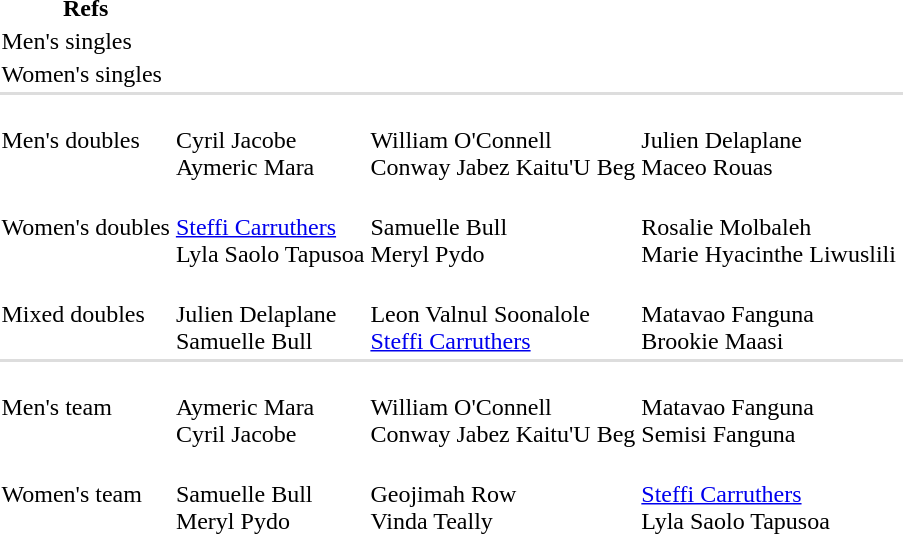<table>
<tr>
<th>Refs</th>
</tr>
<tr>
<td>Men's singles</td>
<td nowrap></td>
<td></td>
<td nowrap></td>
<td></td>
</tr>
<tr>
<td>Women's singles</td>
<td></td>
<td nowrap></td>
<td></td>
<td></td>
</tr>
<tr bgcolor=#dddddd>
<td colspan=5></td>
</tr>
<tr>
<td>Men's doubles</td>
<td><br>Cyril Jacobe<br>Aymeric Mara</td>
<td><br>William O'Connell<br>Conway Jabez Kaitu'U Beg</td>
<td><br>Julien Delaplane<br>Maceo Rouas</td>
<td></td>
</tr>
<tr>
<td>Women's doubles</td>
<td><br><a href='#'>Steffi Carruthers</a><br>Lyla Saolo Tapusoa</td>
<td><br>Samuelle Bull<br>Meryl Pydo</td>
<td><br>Rosalie Molbaleh<br>Marie Hyacinthe Liwuslili</td>
<td></td>
</tr>
<tr>
<td>Mixed doubles</td>
<td><br>Julien Delaplane<br>Samuelle Bull</td>
<td><br>Leon Valnul Soonalole<br><a href='#'>Steffi Carruthers</a></td>
<td><br>Matavao Fanguna<br>Brookie Maasi</td>
<td></td>
</tr>
<tr bgcolor=#dddddd>
<td colspan=5></td>
</tr>
<tr>
<td>Men's team</td>
<td><br>Aymeric Mara<br>Cyril Jacobe</td>
<td><br>William O'Connell<br>Conway Jabez Kaitu'U Beg</td>
<td><br>Matavao Fanguna<br>Semisi Fanguna</td>
<td></td>
</tr>
<tr>
<td>Women's team</td>
<td><br>Samuelle Bull<br>Meryl Pydo</td>
<td><br>Geojimah Row<br>Vinda Teally</td>
<td><br><a href='#'>Steffi Carruthers</a><br>Lyla Saolo Tapusoa</td>
<td></td>
</tr>
</table>
